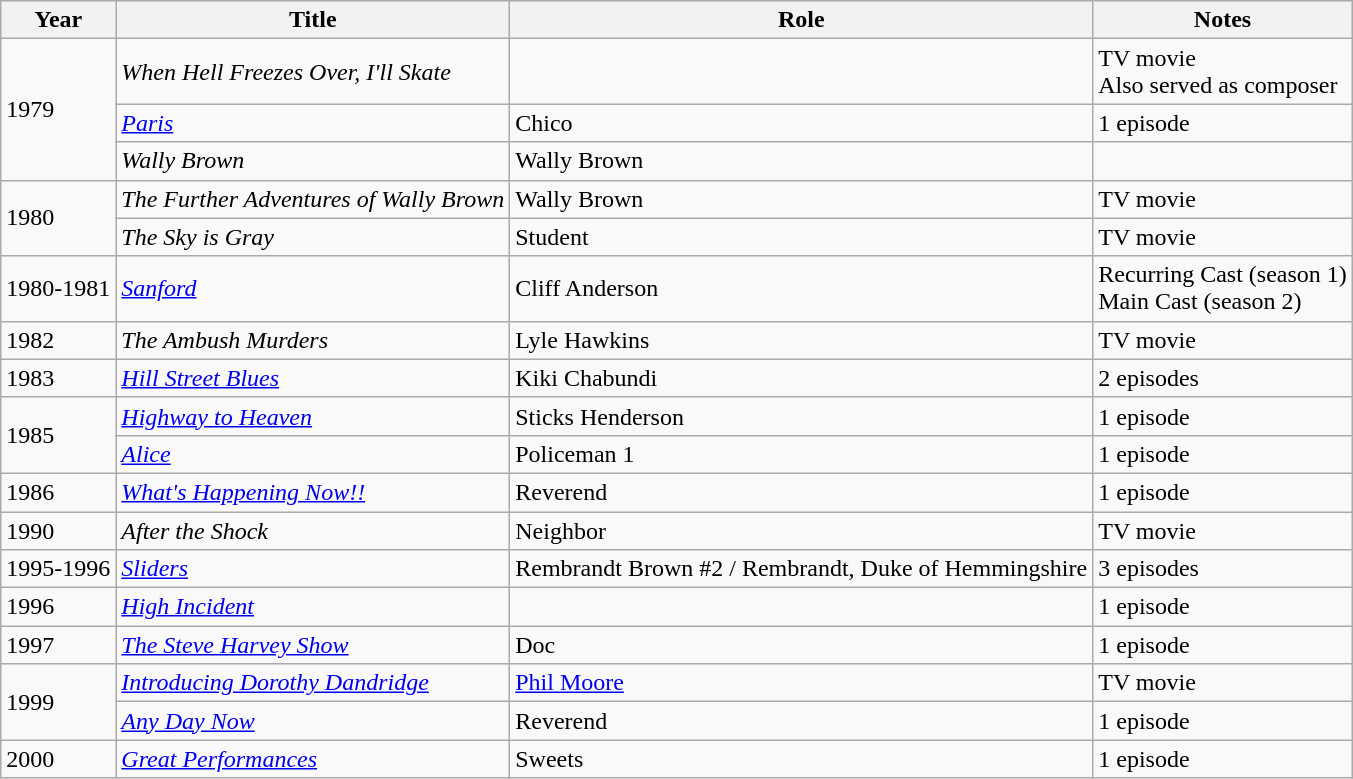<table class="wikitable sortable">
<tr>
<th>Year</th>
<th>Title</th>
<th>Role</th>
<th>Notes</th>
</tr>
<tr>
<td rowspan=3>1979</td>
<td><em>When Hell Freezes Over, I'll Skate</em></td>
<td></td>
<td>TV movie<br>Also served as composer</td>
</tr>
<tr>
<td><em><a href='#'>Paris</a></em></td>
<td>Chico</td>
<td>1 episode</td>
</tr>
<tr>
<td><em>Wally Brown</em></td>
<td>Wally Brown</td>
<td></td>
</tr>
<tr>
<td rowspan=2>1980</td>
<td><em>The Further Adventures of Wally Brown</em></td>
<td>Wally Brown</td>
<td>TV movie</td>
</tr>
<tr>
<td><em>The Sky is Gray</em></td>
<td>Student</td>
<td>TV movie</td>
</tr>
<tr>
<td>1980-1981</td>
<td><em><a href='#'>Sanford</a></em></td>
<td>Cliff Anderson</td>
<td>Recurring Cast (season 1)<br>Main Cast (season 2)</td>
</tr>
<tr>
<td>1982</td>
<td><em>The Ambush Murders</em></td>
<td>Lyle Hawkins</td>
<td>TV movie</td>
</tr>
<tr>
<td>1983</td>
<td><em><a href='#'>Hill Street Blues</a></em></td>
<td>Kiki Chabundi</td>
<td>2 episodes</td>
</tr>
<tr>
<td rowspan=2>1985</td>
<td><em><a href='#'>Highway to Heaven</a></em></td>
<td>Sticks Henderson</td>
<td>1 episode</td>
</tr>
<tr>
<td><em><a href='#'>Alice</a></em></td>
<td>Policeman 1</td>
<td>1 episode</td>
</tr>
<tr>
<td>1986</td>
<td><em><a href='#'>What's Happening Now!!</a></em></td>
<td>Reverend</td>
<td>1 episode</td>
</tr>
<tr>
<td>1990</td>
<td><em>After the Shock</em></td>
<td>Neighbor</td>
<td>TV movie</td>
</tr>
<tr>
<td>1995-1996</td>
<td><em><a href='#'>Sliders</a></em></td>
<td>Rembrandt Brown #2 / Rembrandt, Duke of Hemmingshire</td>
<td>3 episodes</td>
</tr>
<tr>
<td>1996</td>
<td><em><a href='#'>High Incident</a></em></td>
<td></td>
<td>1 episode</td>
</tr>
<tr>
<td>1997</td>
<td><em><a href='#'>The Steve Harvey Show</a></em></td>
<td>Doc</td>
<td>1 episode</td>
</tr>
<tr>
<td rowspan=2>1999</td>
<td><em><a href='#'>Introducing Dorothy Dandridge</a></em></td>
<td><a href='#'>Phil Moore</a></td>
<td>TV movie</td>
</tr>
<tr>
<td><em><a href='#'>Any Day Now</a></em></td>
<td>Reverend</td>
<td>1 episode</td>
</tr>
<tr>
<td>2000</td>
<td><em><a href='#'>Great Performances</a></em></td>
<td>Sweets</td>
<td>1 episode</td>
</tr>
</table>
